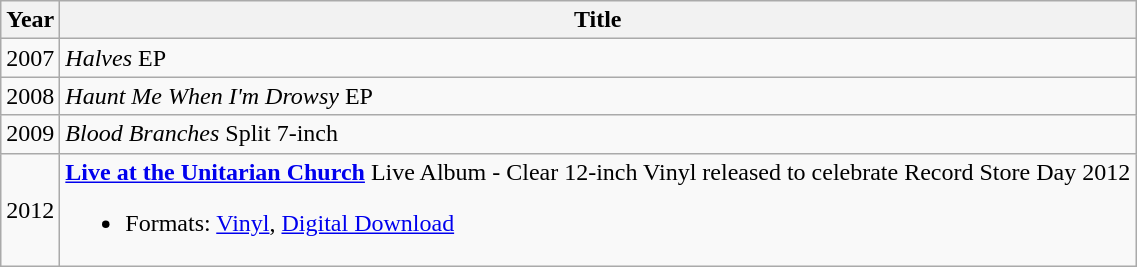<table class="wikitable">
<tr>
<th>Year</th>
<th>Title</th>
</tr>
<tr>
<td>2007</td>
<td><em>Halves</em> EP</td>
</tr>
<tr>
<td>2008</td>
<td><em>Haunt Me When I'm Drowsy</em> EP</td>
</tr>
<tr>
<td>2009</td>
<td><em>Blood Branches</em> Split 7-inch</td>
</tr>
<tr>
<td>2012</td>
<td><strong><a href='#'>Live at the Unitarian Church</a></strong> Live Album  - Clear 12-inch Vinyl released to celebrate Record Store Day 2012<br><ul><li>Formats: <a href='#'>Vinyl</a>, <a href='#'>Digital Download</a></li></ul></td>
</tr>
</table>
